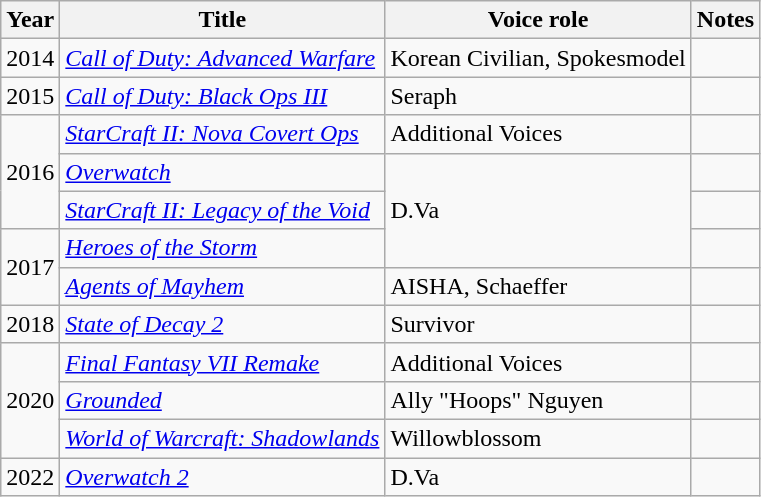<table class="wikitable sortable">
<tr>
<th>Year</th>
<th>Title</th>
<th>Voice role</th>
<th class="unsortable">Notes</th>
</tr>
<tr>
<td>2014</td>
<td><em><a href='#'>Call of Duty: Advanced Warfare</a></em></td>
<td>Korean Civilian, Spokesmodel</td>
<td></td>
</tr>
<tr>
<td>2015</td>
<td><em><a href='#'>Call of Duty: Black Ops III</a></em></td>
<td>Seraph</td>
<td></td>
</tr>
<tr>
<td rowspan="3">2016</td>
<td><em><a href='#'>StarCraft II: Nova Covert Ops</a></em></td>
<td>Additional Voices</td>
<td></td>
</tr>
<tr>
<td><em><a href='#'>Overwatch</a></em></td>
<td rowspan="3">D.Va</td>
<td></td>
</tr>
<tr>
<td><em><a href='#'>StarCraft II: Legacy of the Void</a></em></td>
<td></td>
</tr>
<tr>
<td rowspan="2">2017</td>
<td><em><a href='#'>Heroes of the Storm</a></em></td>
<td></td>
</tr>
<tr>
<td><em><a href='#'>Agents of Mayhem</a></em></td>
<td>AISHA, Schaeffer</td>
<td></td>
</tr>
<tr>
<td>2018</td>
<td><em><a href='#'>State of Decay 2</a></em></td>
<td>Survivor</td>
<td></td>
</tr>
<tr>
<td rowspan="3">2020</td>
<td><em><a href='#'>Final Fantasy VII Remake</a></em></td>
<td>Additional Voices</td>
<td></td>
</tr>
<tr>
<td><em><a href='#'>Grounded</a></em></td>
<td>Ally "Hoops" Nguyen</td>
<td></td>
</tr>
<tr>
<td><em><a href='#'>World of Warcraft: Shadowlands</a></em></td>
<td>Willowblossom</td>
<td></td>
</tr>
<tr>
<td>2022</td>
<td><em><a href='#'>Overwatch 2</a></em></td>
<td>D.Va</td>
<td></td>
</tr>
</table>
